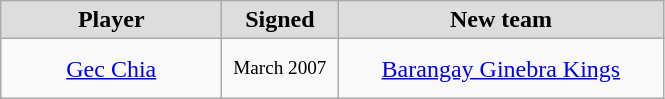<table class="wikitable" style="text-align: center">
<tr align="center" bgcolor="#dddddd">
<td style="width:140px"><strong>Player</strong></td>
<td style="width:70px"><strong>Signed</strong></td>
<td style="width:210px"><strong>New team</strong></td>
</tr>
<tr style="height:40px">
<td><a href='#'>Gec Chia</a></td>
<td style="font-size: 80%">March 2007</td>
<td><a href='#'>Barangay Ginebra Kings</a></td>
</tr>
</table>
